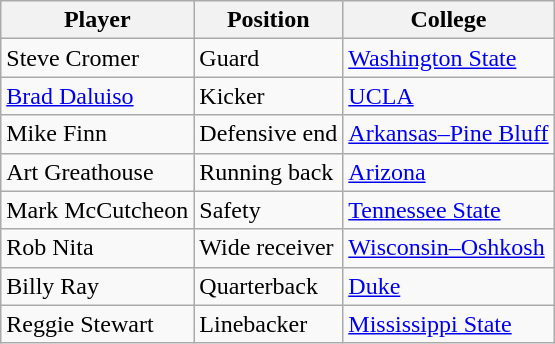<table class="wikitable">
<tr>
<th>Player</th>
<th>Position</th>
<th>College</th>
</tr>
<tr>
<td>Steve Cromer</td>
<td>Guard</td>
<td><a href='#'>Washington State</a></td>
</tr>
<tr>
<td><a href='#'>Brad Daluiso</a></td>
<td>Kicker</td>
<td><a href='#'>UCLA</a></td>
</tr>
<tr>
<td>Mike Finn</td>
<td>Defensive end</td>
<td><a href='#'>Arkansas–Pine Bluff</a></td>
</tr>
<tr>
<td>Art Greathouse</td>
<td>Running back</td>
<td><a href='#'>Arizona</a></td>
</tr>
<tr>
<td>Mark McCutcheon</td>
<td>Safety</td>
<td><a href='#'>Tennessee State</a></td>
</tr>
<tr>
<td>Rob Nita</td>
<td>Wide receiver</td>
<td><a href='#'>Wisconsin–Oshkosh</a></td>
</tr>
<tr>
<td>Billy Ray</td>
<td>Quarterback</td>
<td><a href='#'>Duke</a></td>
</tr>
<tr>
<td>Reggie Stewart</td>
<td>Linebacker</td>
<td><a href='#'>Mississippi State</a></td>
</tr>
</table>
